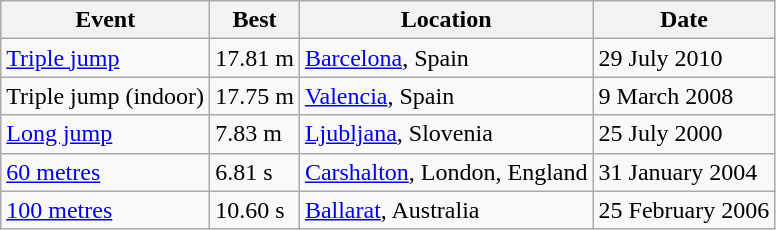<table class="wikitable">
<tr>
<th>Event</th>
<th>Best</th>
<th>Location</th>
<th>Date</th>
</tr>
<tr>
<td><a href='#'>Triple jump</a></td>
<td>17.81 m</td>
<td><a href='#'>Barcelona</a>, Spain</td>
<td>29 July 2010</td>
</tr>
<tr>
<td>Triple jump (indoor)</td>
<td>17.75 m</td>
<td><a href='#'>Valencia</a>, Spain</td>
<td>9 March 2008</td>
</tr>
<tr>
<td><a href='#'>Long jump</a></td>
<td>7.83 m</td>
<td><a href='#'>Ljubljana</a>, Slovenia</td>
<td>25 July 2000</td>
</tr>
<tr>
<td><a href='#'>60 metres</a></td>
<td>6.81 s</td>
<td><a href='#'>Carshalton</a>, London, England</td>
<td>31 January 2004</td>
</tr>
<tr>
<td><a href='#'>100 metres</a></td>
<td>10.60 s</td>
<td><a href='#'>Ballarat</a>, Australia</td>
<td>25 February 2006</td>
</tr>
</table>
